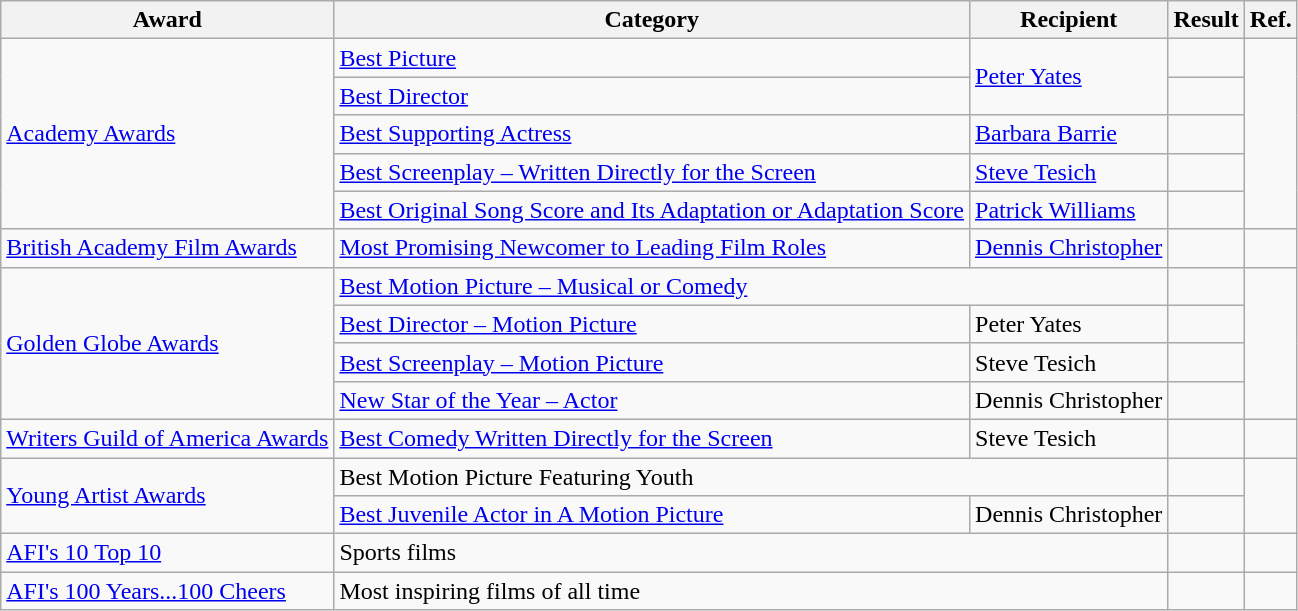<table class="wikitable">
<tr>
<th>Award</th>
<th>Category</th>
<th>Recipient</th>
<th>Result</th>
<th>Ref.</th>
</tr>
<tr>
<td rowspan="5"><a href='#'>Academy Awards</a></td>
<td><a href='#'>Best Picture</a></td>
<td rowspan="2"><a href='#'>Peter Yates</a></td>
<td></td>
<td rowspan="5"></td>
</tr>
<tr>
<td><a href='#'>Best Director</a></td>
<td></td>
</tr>
<tr>
<td><a href='#'>Best Supporting Actress</a></td>
<td><a href='#'>Barbara Barrie</a></td>
<td></td>
</tr>
<tr>
<td><a href='#'>Best Screenplay – Written Directly for the Screen</a></td>
<td><a href='#'>Steve Tesich</a></td>
<td></td>
</tr>
<tr>
<td><a href='#'>Best Original Song Score and Its Adaptation or Adaptation Score</a></td>
<td><a href='#'>Patrick Williams</a></td>
<td></td>
</tr>
<tr>
<td><a href='#'>British Academy Film Awards</a></td>
<td><a href='#'>Most Promising Newcomer to Leading Film Roles</a></td>
<td><a href='#'>Dennis Christopher</a></td>
<td></td>
<td></td>
</tr>
<tr>
<td rowspan="4"><a href='#'>Golden Globe Awards</a></td>
<td colspan="2"><a href='#'>Best Motion Picture – Musical or Comedy</a></td>
<td></td>
<td rowspan="4"></td>
</tr>
<tr>
<td><a href='#'>Best Director – Motion Picture</a></td>
<td>Peter Yates</td>
<td></td>
</tr>
<tr>
<td><a href='#'>Best Screenplay – Motion Picture</a></td>
<td>Steve Tesich</td>
<td></td>
</tr>
<tr>
<td><a href='#'>New Star of the Year – Actor</a></td>
<td>Dennis Christopher</td>
<td></td>
</tr>
<tr>
<td><a href='#'>Writers Guild of America Awards</a></td>
<td><a href='#'>Best Comedy Written Directly for the Screen</a></td>
<td>Steve Tesich</td>
<td></td>
<td></td>
</tr>
<tr>
<td rowspan="2"><a href='#'>Young Artist Awards</a></td>
<td colspan="2">Best Motion Picture Featuring Youth</td>
<td></td>
<td rowspan="2"></td>
</tr>
<tr>
<td><a href='#'>Best Juvenile Actor in A Motion Picture</a></td>
<td>Dennis Christopher</td>
<td></td>
</tr>
<tr>
<td><a href='#'>AFI's 10 Top 10</a></td>
<td colspan="2">Sports films</td>
<td></td>
<td></td>
</tr>
<tr>
<td><a href='#'>AFI's 100 Years...100 Cheers</a></td>
<td colspan="2">Most inspiring films of all time</td>
<td></td>
<td></td>
</tr>
</table>
